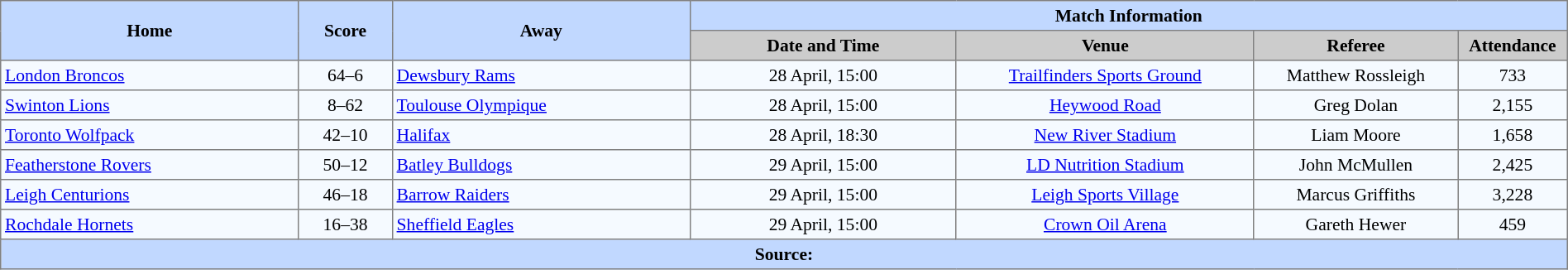<table border="1" cellpadding="3" cellspacing="0" style="border-collapse:collapse; font-size:90%; text-align:center; width:100%;">
<tr style="background:#c1d8ff;">
<th rowspan="2" style="width:19%;">Home</th>
<th rowspan="2" style="width:6%;">Score</th>
<th rowspan="2" style="width:19%;">Away</th>
<th colspan=4>Match Information</th>
</tr>
<tr style="background:#ccc;">
<th width=17%>Date and Time</th>
<th width=19%>Venue</th>
<th width=13%>Referee</th>
<th width=7%>Attendance</th>
</tr>
<tr style="background:#f5faff;">
<td align=left> <a href='#'>London Broncos</a></td>
<td>64–6</td>
<td align=left> <a href='#'>Dewsbury Rams</a></td>
<td>28 April, 15:00</td>
<td><a href='#'>Trailfinders Sports Ground</a></td>
<td>Matthew Rossleigh</td>
<td>733</td>
</tr>
<tr style="background:#f5faff;">
<td align=left> <a href='#'>Swinton Lions</a></td>
<td>8–62</td>
<td align=left> <a href='#'>Toulouse Olympique</a></td>
<td>28 April, 15:00</td>
<td><a href='#'>Heywood Road</a></td>
<td>Greg Dolan</td>
<td>2,155</td>
</tr>
<tr style="background:#f5faff;">
<td align=left> <a href='#'>Toronto Wolfpack</a></td>
<td>42–10</td>
<td align=left> <a href='#'>Halifax</a></td>
<td>28 April, 18:30</td>
<td><a href='#'>New River Stadium</a></td>
<td>Liam Moore</td>
<td>1,658</td>
</tr>
<tr style="background:#f5faff;">
<td align=left> <a href='#'>Featherstone Rovers</a></td>
<td>50–12</td>
<td align=left> <a href='#'>Batley Bulldogs</a></td>
<td>29 April, 15:00</td>
<td><a href='#'>LD Nutrition Stadium</a></td>
<td>John McMullen</td>
<td>2,425</td>
</tr>
<tr style="background:#f5faff;">
<td align=left> <a href='#'>Leigh Centurions</a></td>
<td>46–18</td>
<td align=left> <a href='#'>Barrow Raiders</a></td>
<td>29 April, 15:00</td>
<td><a href='#'>Leigh Sports Village</a></td>
<td>Marcus Griffiths</td>
<td>3,228</td>
</tr>
<tr style="background:#f5faff;">
<td align=left> <a href='#'>Rochdale Hornets</a></td>
<td>16–38 </td>
<td align=left> <a href='#'>Sheffield Eagles</a></td>
<td>29 April, 15:00</td>
<td><a href='#'>Crown Oil Arena</a></td>
<td>Gareth Hewer</td>
<td>459</td>
</tr>
<tr style="background:#c1d8ff;">
<th colspan=7>Source:</th>
</tr>
</table>
